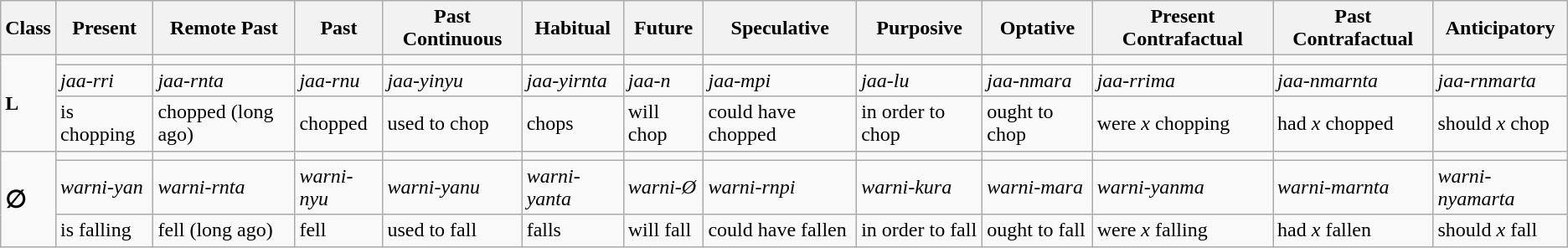<table class="wikitable">
<tr>
<th>Class</th>
<th>Present</th>
<th>Remote Past</th>
<th>Past</th>
<th>Past Continuous</th>
<th>Habitual</th>
<th>Future</th>
<th>Speculative</th>
<th>Purposive</th>
<th>Optative</th>
<th>Present Contrafactual</th>
<th>Past Contrafactual</th>
<th>Anticipatory</th>
</tr>
<tr>
<td rowspan="3"><strong>L</strong></td>
<td></td>
<td></td>
<td></td>
<td></td>
<td></td>
<td></td>
<td></td>
<td></td>
<td></td>
<td></td>
<td></td>
<td></td>
</tr>
<tr>
<td><em>jaa-rri</em></td>
<td><em>jaa-rnta</em></td>
<td><em>jaa-rnu</em></td>
<td><em>jaa-yinyu</em></td>
<td><em>jaa-yirnta</em></td>
<td><em>jaa-n</em></td>
<td><em>jaa-mpi</em></td>
<td><em>jaa-lu</em></td>
<td><em>jaa-nmara</em></td>
<td><em>jaa-rrima</em></td>
<td><em>jaa-nmarnta</em></td>
<td><em>jaa-rnmarta</em></td>
</tr>
<tr>
<td>is chopping</td>
<td>chopped (long ago)</td>
<td>chopped</td>
<td>used to chop</td>
<td>chops</td>
<td>will chop</td>
<td>could have chopped</td>
<td>in order to chop</td>
<td>ought to chop</td>
<td>were <em>x</em> chopping</td>
<td>had <em>x</em> chopped</td>
<td>should <em>x</em> chop</td>
</tr>
<tr>
<td rowspan="3"><strong><big>∅</big></strong></td>
<td></td>
<td></td>
<td></td>
<td></td>
<td></td>
<td></td>
<td></td>
<td></td>
<td></td>
<td></td>
<td></td>
<td></td>
</tr>
<tr>
<td><em>warni-yan</em></td>
<td><em>warni-rnta</em></td>
<td><em>warni-nyu</em></td>
<td><em>warni-yanu</em></td>
<td><em>warni-yanta</em></td>
<td><em>warni-Ø</em></td>
<td><em>warni-rnpi</em></td>
<td><em>warni-kura</em></td>
<td><em>warni-mara</em></td>
<td><em>warni-yanma</em></td>
<td><em>warni-marnta</em></td>
<td><em>warni-nyamarta</em></td>
</tr>
<tr>
<td>is falling</td>
<td>fell (long ago)</td>
<td>fell</td>
<td>used to fall</td>
<td>falls</td>
<td>will fall</td>
<td>could have fallen</td>
<td>in order to fall</td>
<td>ought to fall</td>
<td>were <em>x</em> falling</td>
<td>had <em>x</em> fallen</td>
<td>should <em>x</em> fall</td>
</tr>
</table>
